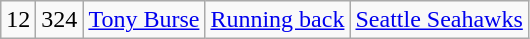<table class="wikitable" style="text-align:center">
<tr>
<td>12</td>
<td>324</td>
<td><a href='#'>Tony Burse</a></td>
<td><a href='#'>Running back</a></td>
<td><a href='#'>Seattle Seahawks</a></td>
</tr>
</table>
